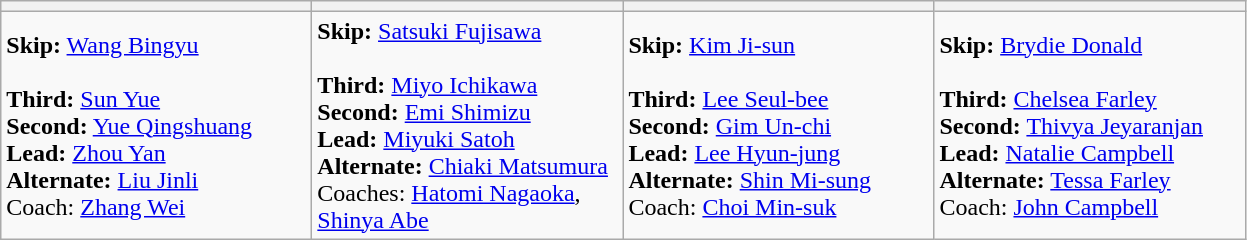<table class="wikitable">
<tr>
<th bgcolor="#efefef" width="200"></th>
<th bgcolor="#efefef" width="200"></th>
<th bgcolor="#efefef" width="200"></th>
<th bgcolor="#efefef" width="200"></th>
</tr>
<tr>
<td><strong>Skip:</strong> <a href='#'>Wang Bingyu</a><br><br><strong>Third:</strong> <a href='#'>Sun Yue</a><br>
<strong>Second:</strong> <a href='#'>Yue Qingshuang</a><br>
<strong>Lead:</strong> <a href='#'>Zhou Yan</a><br>
<strong>Alternate:</strong> <a href='#'>Liu Jinli</a><br>
Coach: <a href='#'>Zhang Wei</a></td>
<td><strong>Skip:</strong> <a href='#'>Satsuki Fujisawa</a><br><br><strong>Third:</strong> <a href='#'>Miyo Ichikawa</a><br>
<strong>Second:</strong> <a href='#'>Emi Shimizu</a><br>
<strong>Lead:</strong> <a href='#'>Miyuki Satoh</a><br>
<strong>Alternate:</strong> <a href='#'>Chiaki Matsumura</a><br>
Coaches: <a href='#'>Hatomi Nagaoka</a>, <a href='#'>Shinya Abe</a></td>
<td><strong>Skip:</strong> <a href='#'>Kim Ji-sun</a><br><br><strong>Third:</strong> <a href='#'>Lee Seul-bee</a><br>
<strong>Second:</strong> <a href='#'>Gim Un-chi</a><br>
<strong>Lead:</strong> <a href='#'>Lee Hyun-jung</a><br>
<strong>Alternate:</strong> <a href='#'>Shin Mi-sung</a><br>
Coach: <a href='#'>Choi Min-suk</a></td>
<td><strong>Skip:</strong> <a href='#'>Brydie Donald</a><br><br><strong>Third:</strong> <a href='#'>Chelsea Farley</a><br>
<strong>Second:</strong> <a href='#'>Thivya Jeyaranjan</a><br>
<strong>Lead:</strong> <a href='#'>Natalie Campbell</a><br>
<strong>Alternate:</strong> <a href='#'>Tessa Farley</a><br>
Coach: <a href='#'>John Campbell</a></td>
</tr>
</table>
